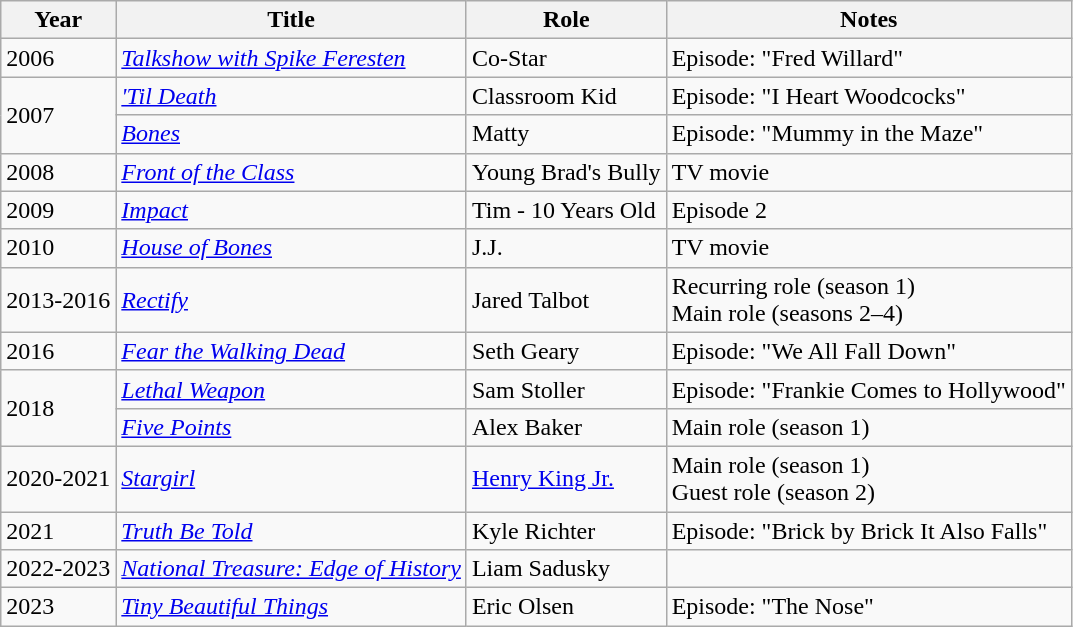<table class="wikitable sortable">
<tr>
<th>Year</th>
<th>Title</th>
<th>Role</th>
<th class="unsortable">Notes</th>
</tr>
<tr>
<td>2006</td>
<td><em><a href='#'>Talkshow with Spike Feresten</a></em></td>
<td>Co-Star</td>
<td>Episode: "Fred Willard"</td>
</tr>
<tr>
<td rowspan=2>2007</td>
<td><em><a href='#'>'Til Death</a></em></td>
<td>Classroom Kid</td>
<td>Episode: "I Heart Woodcocks"</td>
</tr>
<tr>
<td><em><a href='#'>Bones</a></em></td>
<td>Matty</td>
<td>Episode: "Mummy in the Maze"</td>
</tr>
<tr>
<td>2008</td>
<td><em><a href='#'>Front of the Class</a></em></td>
<td>Young Brad's Bully</td>
<td>TV movie</td>
</tr>
<tr>
<td>2009</td>
<td><em><a href='#'>Impact</a></em></td>
<td>Tim - 10 Years Old</td>
<td>Episode 2</td>
</tr>
<tr>
<td>2010</td>
<td><em><a href='#'>House of Bones</a></em></td>
<td>J.J.</td>
<td>TV movie</td>
</tr>
<tr>
<td>2013-2016</td>
<td><em><a href='#'>Rectify</a></em></td>
<td>Jared Talbot</td>
<td>Recurring role (season 1)<br>Main role (seasons 2–4)</td>
</tr>
<tr>
<td>2016</td>
<td><em><a href='#'>Fear the Walking Dead</a></em></td>
<td>Seth Geary</td>
<td>Episode: "We All Fall Down"</td>
</tr>
<tr>
<td rowspan=2>2018</td>
<td><em><a href='#'>Lethal Weapon</a></em></td>
<td>Sam Stoller</td>
<td>Episode: "Frankie Comes to Hollywood"</td>
</tr>
<tr>
<td><em><a href='#'>Five Points</a></em></td>
<td>Alex Baker</td>
<td>Main role (season 1)</td>
</tr>
<tr>
<td>2020-2021</td>
<td><em><a href='#'>Stargirl</a></em></td>
<td><a href='#'>Henry King Jr.</a></td>
<td>Main role (season 1)<br>Guest role (season 2)</td>
</tr>
<tr>
<td>2021</td>
<td><em><a href='#'>Truth Be Told</a></em></td>
<td>Kyle Richter</td>
<td>Episode: "Brick by Brick It Also Falls"</td>
</tr>
<tr>
<td>2022-2023</td>
<td><em><a href='#'>National Treasure: Edge of History</a></em></td>
<td>Liam Sadusky</td>
<td></td>
</tr>
<tr>
<td>2023</td>
<td><em><a href='#'>Tiny Beautiful Things</a></em></td>
<td>Eric Olsen</td>
<td>Episode: "The Nose"</td>
</tr>
</table>
